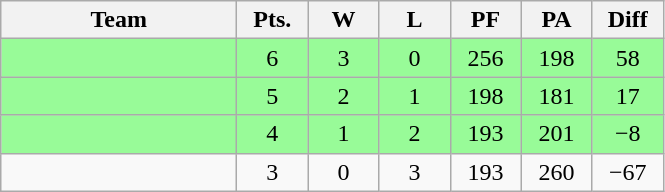<table class=wikitable>
<tr align=center>
<th width=150px>Team</th>
<th width=40px>Pts.</th>
<th width=40px>W</th>
<th width=40px>L</th>
<th width=40px>PF</th>
<th width=40px>PA</th>
<th width=40px>Diff</th>
</tr>
<tr align=center |- bgcolor="#98fb98">
<td align=left></td>
<td>6</td>
<td>3</td>
<td>0</td>
<td>256</td>
<td>198</td>
<td>58</td>
</tr>
<tr align=center |- bgcolor="#98fb98">
<td align=left></td>
<td>5</td>
<td>2</td>
<td>1</td>
<td>198</td>
<td>181</td>
<td>17</td>
</tr>
<tr align=center |- bgcolor="#98fb98">
<td align=left></td>
<td>4</td>
<td>1</td>
<td>2</td>
<td>193</td>
<td>201</td>
<td>−8</td>
</tr>
<tr align=center>
<td align=left></td>
<td>3</td>
<td>0</td>
<td>3</td>
<td>193</td>
<td>260</td>
<td>−67</td>
</tr>
</table>
